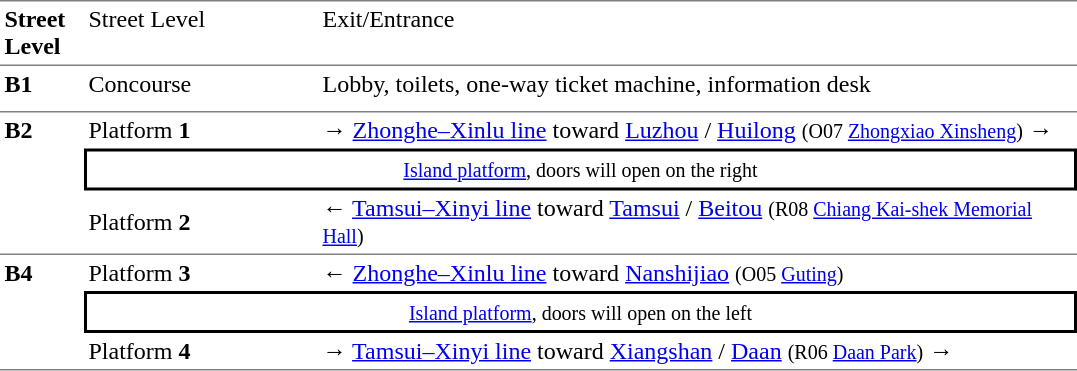<table border=0 cellspacing=0 cellpadding=3>
<tr>
<td style="border-bottom:solid 1px gray;border-top:solid 1px gray;" width=50 valign=top><strong>Street Level</strong></td>
<td style="border-top:solid 1px gray;border-bottom:solid 1px gray;" width=150 valign=top>Street Level</td>
<td style="border-top:solid 1px gray;border-bottom:solid 1px gray;" width=500 valign=top>Exit/Entrance</td>
</tr>
<tr>
<td style="border-bottom:solid 1px gray;" rowspan=2 valign=top width=50><strong>B1</strong></td>
<td style="border-bottom:solid 1px gray;" rowspan=2 valign=top width=100>Concourse</td>
<td width=390>Lobby, toilets, one-way ticket machine, information desk</td>
</tr>
<tr>
<td style="border-bottom:solid 1px gray;"></td>
</tr>
<tr>
<td style="border-bottom:solid 1px gray;" rowspan=3 valign=top><strong>B2</strong></td>
<td>Platform <span><strong>1</strong></span></td>
<td><span>→</span>  <a href='#'>Zhonghe–Xinlu line</a> toward <a href='#'>Luzhou</a> / <a href='#'>Huilong</a> <small>(O07 <a href='#'>Zhongxiao Xinsheng</a>)</small> →</td>
</tr>
<tr>
<td style="border-top:solid 2px black;border-right:solid 2px black;border-left:solid 2px black;border-bottom:solid 2px black;text-align:center;" colspan=2><small><a href='#'>Island platform</a>, doors will open on the right</small></td>
</tr>
<tr>
<td style="border-bottom:solid 1px gray;">Platform <span><strong>2</strong></span></td>
<td style="border-bottom:solid 1px gray;">←  <a href='#'>Tamsui–Xinyi line</a> toward <a href='#'>Tamsui</a> / <a href='#'>Beitou</a> <small>(R08 <a href='#'>Chiang Kai-shek Memorial Hall</a>)</small></td>
</tr>
<tr>
<td style="border-bottom:solid 1px gray;" rowspan=3 valign=top><strong>B4</strong></td>
<td>Platform <span><strong>3</strong></span></td>
<td>←  <a href='#'>Zhonghe–Xinlu line</a> toward <a href='#'>Nanshijiao</a> <small>(O05 <a href='#'>Guting</a>)</small></td>
</tr>
<tr>
<td style="border-top:solid 2px black;border-right:solid 2px black;border-left:solid 2px black;border-bottom:solid 2px black;text-align:center;" colspan=2><small><a href='#'>Island platform</a>, doors will open on the left</small></td>
</tr>
<tr>
<td style="border-bottom:solid 1px gray;">Platform <span><strong>4</strong></span></td>
<td style="border-bottom:solid 1px gray;"><span>→</span>  <a href='#'>Tamsui–Xinyi line</a> toward <a href='#'>Xiangshan</a> / <a href='#'>Daan</a> <small>(R06 <a href='#'>Daan Park</a>)</small> →</td>
</tr>
</table>
